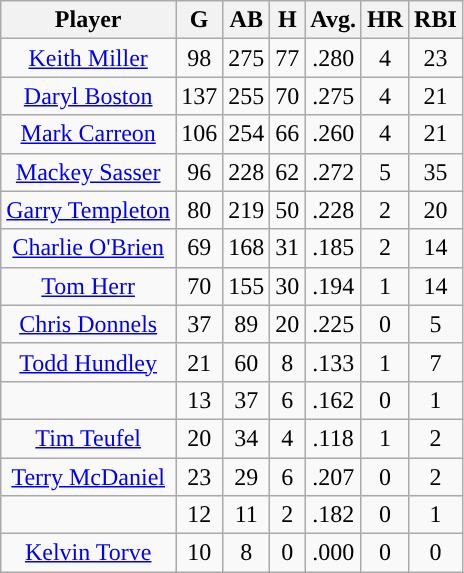<table class="wikitable sortable">
<tr>
<th>Player</th>
<th>G</th>
<th>AB</th>
<th>H</th>
<th>Avg.</th>
<th>HR</th>
<th>RBI</th>
</tr>
<tr align="center">
<td><a href='#'>Keith Miller</a></td>
<td>98</td>
<td>275</td>
<td>77</td>
<td>.280</td>
<td>4</td>
<td>23</td>
</tr>
<tr align=center>
<td><a href='#'>Daryl Boston</a></td>
<td>137</td>
<td>255</td>
<td>70</td>
<td>.275</td>
<td>4</td>
<td>21</td>
</tr>
<tr align=center>
<td><a href='#'>Mark Carreon</a></td>
<td>106</td>
<td>254</td>
<td>66</td>
<td>.260</td>
<td>4</td>
<td>21</td>
</tr>
<tr align=center>
<td><a href='#'>Mackey Sasser</a></td>
<td>96</td>
<td>228</td>
<td>62</td>
<td>.272</td>
<td>5</td>
<td>35</td>
</tr>
<tr align=center>
<td><a href='#'>Garry Templeton</a></td>
<td>80</td>
<td>219</td>
<td>50</td>
<td>.228</td>
<td>2</td>
<td>20</td>
</tr>
<tr align=center>
<td><a href='#'>Charlie O'Brien</a></td>
<td>69</td>
<td>168</td>
<td>31</td>
<td>.185</td>
<td>2</td>
<td>14</td>
</tr>
<tr align=center>
<td><a href='#'>Tom Herr</a></td>
<td>70</td>
<td>155</td>
<td>30</td>
<td>.194</td>
<td>1</td>
<td>14</td>
</tr>
<tr align=center>
<td><a href='#'>Chris Donnels</a></td>
<td>37</td>
<td>89</td>
<td>20</td>
<td>.225</td>
<td>0</td>
<td>5</td>
</tr>
<tr align=center>
<td><a href='#'>Todd Hundley</a></td>
<td>21</td>
<td>60</td>
<td>8</td>
<td>.133</td>
<td>1</td>
<td>7</td>
</tr>
<tr align=center>
<td></td>
<td>13</td>
<td>37</td>
<td>6</td>
<td>.162</td>
<td>0</td>
<td>1</td>
</tr>
<tr align="center">
<td><a href='#'>Tim Teufel</a></td>
<td>20</td>
<td>34</td>
<td>4</td>
<td>.118</td>
<td>1</td>
<td>2</td>
</tr>
<tr align=center>
<td><a href='#'>Terry McDaniel</a></td>
<td>23</td>
<td>29</td>
<td>6</td>
<td>.207</td>
<td>0</td>
<td>2</td>
</tr>
<tr align=center>
<td></td>
<td>12</td>
<td>11</td>
<td>2</td>
<td>.182</td>
<td>0</td>
<td>1</td>
</tr>
<tr align="center">
<td><a href='#'>Kelvin Torve</a></td>
<td>10</td>
<td>8</td>
<td>0</td>
<td>.000</td>
<td>0</td>
<td>0</td>
</tr>
</table>
